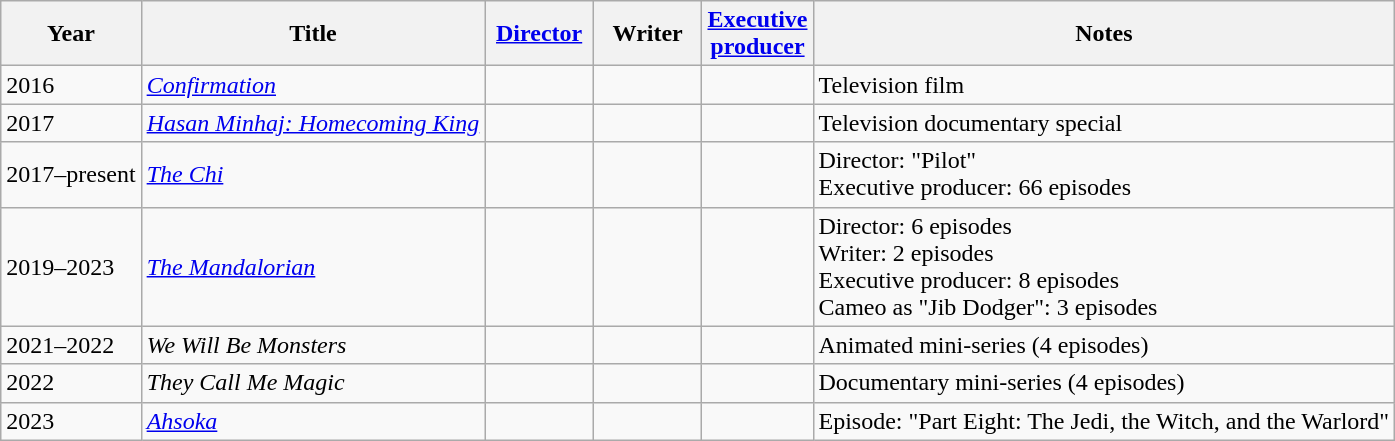<table class="wikitable">
<tr>
<th>Year</th>
<th>Title</th>
<th width=65><a href='#'>Director</a></th>
<th width=65>Writer</th>
<th width=65><a href='#'>Executive<br>producer</a></th>
<th>Notes</th>
</tr>
<tr>
<td>2016</td>
<td><em><a href='#'>Confirmation</a></em></td>
<td></td>
<td></td>
<td></td>
<td>Television film</td>
</tr>
<tr>
<td>2017</td>
<td><em><a href='#'>Hasan Minhaj: Homecoming King</a></em></td>
<td></td>
<td></td>
<td></td>
<td>Television documentary special</td>
</tr>
<tr>
<td>2017–present</td>
<td><em><a href='#'>The Chi</a></em></td>
<td></td>
<td></td>
<td></td>
<td>Director: "Pilot"<br>Executive producer: 66 episodes</td>
</tr>
<tr>
<td>2019–2023</td>
<td><em><a href='#'>The Mandalorian</a></em></td>
<td></td>
<td></td>
<td></td>
<td>Director: 6 episodes<br>Writer: 2 episodes<br>Executive producer: 8 episodes<br>Cameo as "Jib Dodger": 3 episodes</td>
</tr>
<tr>
<td>2021–2022</td>
<td><em>We Will Be Monsters</em></td>
<td></td>
<td></td>
<td></td>
<td>Animated mini-series (4 episodes)</td>
</tr>
<tr>
<td>2022</td>
<td><em>They Call Me Magic</em></td>
<td></td>
<td></td>
<td></td>
<td>Documentary mini-series (4 episodes)</td>
</tr>
<tr>
<td>2023</td>
<td><a href='#'><em>Ahsoka</em></a></td>
<td></td>
<td></td>
<td></td>
<td>Episode: "Part Eight: The Jedi, the Witch, and the Warlord"</td>
</tr>
</table>
